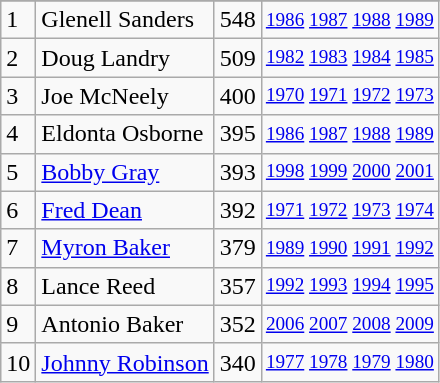<table class="wikitable">
<tr>
</tr>
<tr>
<td>1</td>
<td>Glenell Sanders</td>
<td>548</td>
<td style="font-size:80%;"><a href='#'>1986</a> <a href='#'>1987</a> <a href='#'>1988</a> <a href='#'>1989</a></td>
</tr>
<tr>
<td>2</td>
<td>Doug Landry</td>
<td>509</td>
<td style="font-size:80%;"><a href='#'>1982</a> <a href='#'>1983</a> <a href='#'>1984</a> <a href='#'>1985</a></td>
</tr>
<tr>
<td>3</td>
<td>Joe McNeely</td>
<td>400</td>
<td style="font-size:80%;"><a href='#'>1970</a> <a href='#'>1971</a> <a href='#'>1972</a> <a href='#'>1973</a></td>
</tr>
<tr>
<td>4</td>
<td>Eldonta Osborne</td>
<td>395</td>
<td style="font-size:80%;"><a href='#'>1986</a> <a href='#'>1987</a> <a href='#'>1988</a> <a href='#'>1989</a></td>
</tr>
<tr>
<td>5</td>
<td><a href='#'>Bobby Gray</a></td>
<td>393</td>
<td style="font-size:80%;"><a href='#'>1998</a> <a href='#'>1999</a> <a href='#'>2000</a> <a href='#'>2001</a></td>
</tr>
<tr>
<td>6</td>
<td><a href='#'>Fred Dean</a></td>
<td>392</td>
<td style="font-size:80%;"><a href='#'>1971</a> <a href='#'>1972</a> <a href='#'>1973</a> <a href='#'>1974</a></td>
</tr>
<tr>
<td>7</td>
<td><a href='#'>Myron Baker</a></td>
<td>379</td>
<td style="font-size:80%;"><a href='#'>1989</a> <a href='#'>1990</a> <a href='#'>1991</a> <a href='#'>1992</a></td>
</tr>
<tr>
<td>8</td>
<td>Lance Reed</td>
<td>357</td>
<td style="font-size:80%;"><a href='#'>1992</a> <a href='#'>1993</a> <a href='#'>1994</a> <a href='#'>1995</a></td>
</tr>
<tr>
<td>9</td>
<td>Antonio Baker</td>
<td>352</td>
<td style="font-size:80%;"><a href='#'>2006</a> <a href='#'>2007</a> <a href='#'>2008</a> <a href='#'>2009</a></td>
</tr>
<tr>
<td>10</td>
<td><a href='#'>Johnny Robinson</a></td>
<td>340</td>
<td style="font-size:80%;"><a href='#'>1977</a> <a href='#'>1978</a> <a href='#'>1979</a> <a href='#'>1980</a></td>
</tr>
</table>
